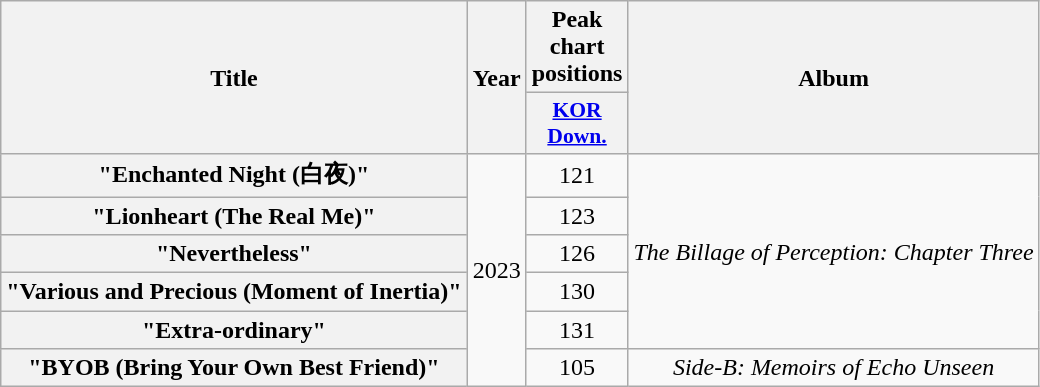<table class="wikitable plainrowheaders" style="text-align:center">
<tr>
<th scope="col" rowspan="2">Title</th>
<th scope="col" rowspan="2">Year</th>
<th scope="col" colspan="1">Peak chart positions</th>
<th scope="col" rowspan="2">Album</th>
</tr>
<tr>
<th scope="col" style="font-size:90%; width:2.5em"><a href='#'>KOR<br>Down.</a><br></th>
</tr>
<tr>
<th scope="row">"Enchanted Night (白夜)"</th>
<td rowspan="6">2023</td>
<td>121</td>
<td rowspan="5"><em>The Billage of Perception: Chapter Three</em></td>
</tr>
<tr>
<th scope="row">"Lionheart (The Real Me)"</th>
<td>123</td>
</tr>
<tr>
<th scope="row">"Nevertheless"</th>
<td>126</td>
</tr>
<tr>
<th scope="row">"Various and Precious (Moment of Inertia)"</th>
<td>130</td>
</tr>
<tr>
<th scope="row">"Extra-ordinary"</th>
<td>131</td>
</tr>
<tr>
<th scope="row">"BYOB (Bring Your Own Best Friend)"</th>
<td>105</td>
<td><em>Side-B: Memoirs of Echo Unseen</em></td>
</tr>
</table>
